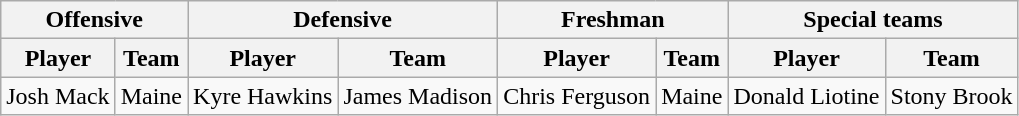<table class="wikitable" border="1">
<tr>
<th colspan="2">Offensive</th>
<th colspan="2">Defensive</th>
<th colspan="2">Freshman</th>
<th colspan="2">Special teams</th>
</tr>
<tr>
<th>Player</th>
<th>Team</th>
<th>Player</th>
<th>Team</th>
<th>Player</th>
<th>Team</th>
<th>Player</th>
<th>Team</th>
</tr>
<tr>
<td>Josh Mack</td>
<td>Maine</td>
<td>Kyre Hawkins</td>
<td>James Madison</td>
<td>Chris Ferguson</td>
<td>Maine</td>
<td>Donald Liotine</td>
<td>Stony Brook</td>
</tr>
</table>
